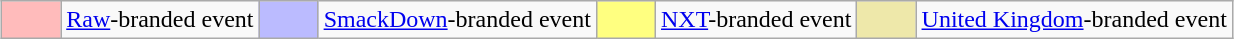<table class="wikitable" style="margin: 0 auto">
<tr>
<td style="background:#FBB; width:2em"></td>
<td><a href='#'>Raw</a>-branded event</td>
<td style="background:#BBF; width:2em"></td>
<td><a href='#'>SmackDown</a>-branded event</td>
<td style="background: #FFFF80; width: 2em"></td>
<td><a href='#'>NXT</a>-branded event</td>
<td style="background: #EEE8AA; width: 2em"></td>
<td><a href='#'>United Kingdom</a>-branded event</td>
</tr>
</table>
